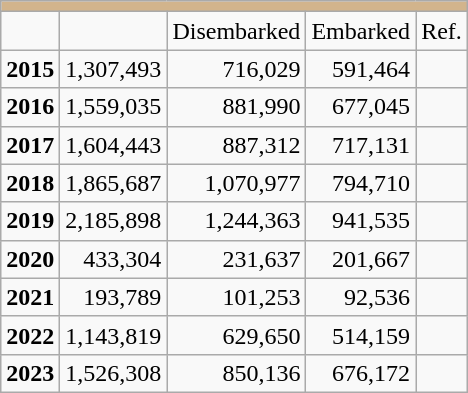<table class="wikitable" padding="2px" style="text-align:right; ">
<tr>
<td colspan="11" bgcolor="tan"></td>
</tr>
<tr>
<td></td>
<td></td>
<td>Disembarked</td>
<td>Embarked</td>
<td>Ref.</td>
</tr>
<tr>
<td><strong>2015</strong></td>
<td>1,307,493</td>
<td>716,029</td>
<td>591,464</td>
<td></td>
</tr>
<tr>
<td><strong>2016</strong></td>
<td>1,559,035</td>
<td>881,990</td>
<td>677,045</td>
<td></td>
</tr>
<tr>
<td><strong>2017</strong></td>
<td>1,604,443</td>
<td>887,312</td>
<td>717,131</td>
<td></td>
</tr>
<tr>
<td><strong>2018</strong></td>
<td>1,865,687</td>
<td>1,070,977</td>
<td>794,710</td>
<td></td>
</tr>
<tr>
<td><strong>2019</strong></td>
<td>2,185,898</td>
<td>1,244,363</td>
<td>941,535</td>
<td></td>
</tr>
<tr>
<td><strong>2020</strong></td>
<td>433,304</td>
<td>231,637</td>
<td>201,667</td>
<td></td>
</tr>
<tr>
<td><strong>2021</strong></td>
<td>193,789</td>
<td>101,253</td>
<td>92,536</td>
<td></td>
</tr>
<tr>
<td><strong>2022</strong></td>
<td>1,143,819</td>
<td>629,650</td>
<td>514,159</td>
<td></td>
</tr>
<tr>
<td><strong>2023</strong></td>
<td>1,526,308</td>
<td>850,136</td>
<td>676,172</td>
<td></td>
</tr>
</table>
